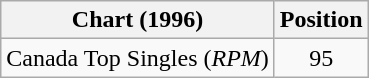<table class="wikitable sortable">
<tr>
<th>Chart (1996)</th>
<th>Position</th>
</tr>
<tr>
<td align="left">Canada Top Singles (<em>RPM</em>)</td>
<td align="center">95</td>
</tr>
</table>
